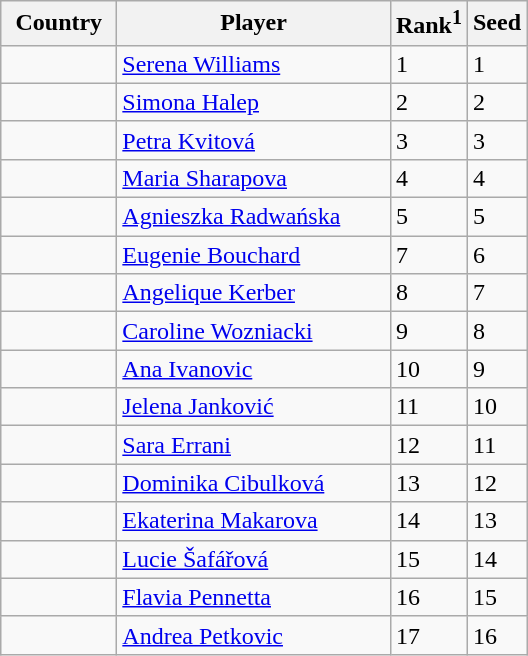<table class="sortable wikitable">
<tr>
<th width="70">Country</th>
<th width="175">Player</th>
<th>Rank<sup>1</sup></th>
<th>Seed</th>
</tr>
<tr>
<td></td>
<td><a href='#'>Serena Williams</a></td>
<td>1</td>
<td>1</td>
</tr>
<tr>
<td></td>
<td><a href='#'>Simona Halep</a></td>
<td>2</td>
<td>2</td>
</tr>
<tr>
<td></td>
<td><a href='#'>Petra Kvitová</a></td>
<td>3</td>
<td>3</td>
</tr>
<tr>
<td></td>
<td><a href='#'>Maria Sharapova</a></td>
<td>4</td>
<td>4</td>
</tr>
<tr>
<td></td>
<td><a href='#'>Agnieszka Radwańska</a></td>
<td>5</td>
<td>5</td>
</tr>
<tr>
<td></td>
<td><a href='#'>Eugenie Bouchard</a></td>
<td>7</td>
<td>6</td>
</tr>
<tr>
<td></td>
<td><a href='#'>Angelique Kerber</a></td>
<td>8</td>
<td>7</td>
</tr>
<tr>
<td></td>
<td><a href='#'>Caroline Wozniacki</a></td>
<td>9</td>
<td>8</td>
</tr>
<tr>
<td></td>
<td><a href='#'>Ana Ivanovic</a></td>
<td>10</td>
<td>9</td>
</tr>
<tr>
<td></td>
<td><a href='#'>Jelena Janković</a></td>
<td>11</td>
<td>10</td>
</tr>
<tr>
<td></td>
<td><a href='#'>Sara Errani</a></td>
<td>12</td>
<td>11</td>
</tr>
<tr>
<td></td>
<td><a href='#'>Dominika Cibulková</a></td>
<td>13</td>
<td>12</td>
</tr>
<tr>
<td></td>
<td><a href='#'>Ekaterina Makarova</a></td>
<td>14</td>
<td>13</td>
</tr>
<tr>
<td></td>
<td><a href='#'>Lucie Šafářová</a></td>
<td>15</td>
<td>14</td>
</tr>
<tr>
<td></td>
<td><a href='#'>Flavia Pennetta</a></td>
<td>16</td>
<td>15</td>
</tr>
<tr>
<td></td>
<td><a href='#'>Andrea Petkovic</a></td>
<td>17</td>
<td>16</td>
</tr>
</table>
